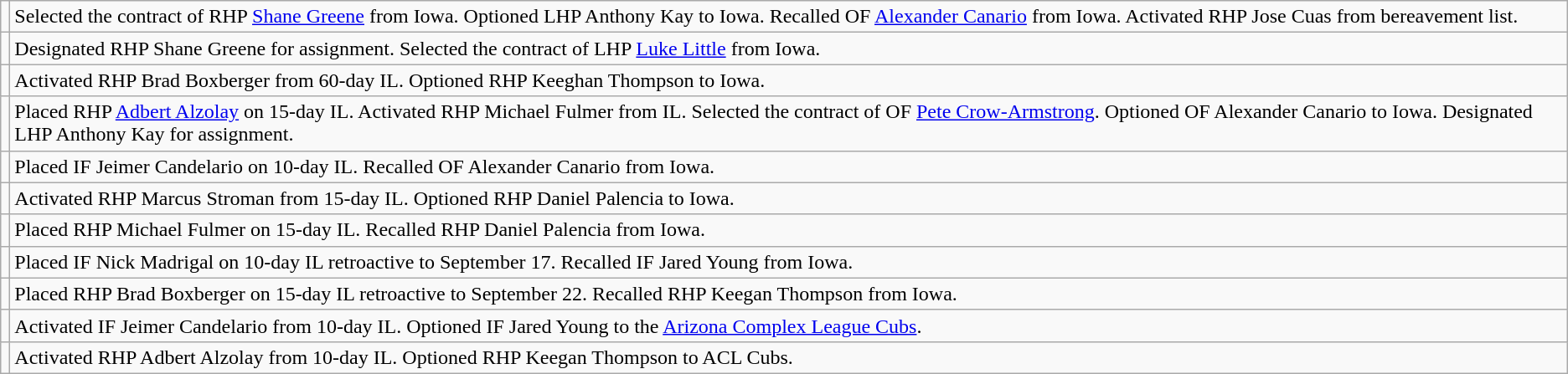<table class="wikitable">
<tr>
<td></td>
<td>Selected the contract of RHP <a href='#'>Shane Greene</a> from Iowa. Optioned LHP Anthony Kay to Iowa. Recalled OF <a href='#'>Alexander Canario</a> from Iowa. Activated RHP Jose Cuas from bereavement list.</td>
</tr>
<tr>
<td></td>
<td>Designated RHP Shane Greene for assignment. Selected the contract of LHP <a href='#'>Luke Little</a> from Iowa.</td>
</tr>
<tr>
<td></td>
<td>Activated RHP Brad Boxberger from 60-day IL. Optioned RHP Keeghan Thompson to Iowa.</td>
</tr>
<tr>
<td></td>
<td>Placed RHP <a href='#'>Adbert Alzolay</a> on 15-day IL. Activated RHP Michael Fulmer from IL. Selected the contract of OF <a href='#'>Pete Crow-Armstrong</a>. Optioned OF Alexander Canario to Iowa. Designated LHP Anthony Kay for assignment.</td>
</tr>
<tr>
<td></td>
<td>Placed IF Jeimer Candelario on 10-day IL. Recalled OF Alexander Canario from Iowa.</td>
</tr>
<tr>
<td></td>
<td>Activated RHP Marcus Stroman from 15-day IL. Optioned RHP Daniel Palencia to Iowa.</td>
</tr>
<tr>
<td></td>
<td>Placed RHP Michael Fulmer on 15-day IL. Recalled RHP Daniel Palencia from Iowa.</td>
</tr>
<tr>
<td></td>
<td>Placed IF Nick Madrigal on 10-day IL retroactive to September 17. Recalled IF Jared Young from Iowa.</td>
</tr>
<tr>
<td></td>
<td>Placed RHP Brad Boxberger on 15-day IL retroactive to September 22. Recalled RHP Keegan Thompson from Iowa.</td>
</tr>
<tr>
<td></td>
<td>Activated IF Jeimer Candelario from 10-day IL. Optioned IF Jared Young to the <a href='#'>Arizona Complex League Cubs</a>.</td>
</tr>
<tr>
<td></td>
<td>Activated RHP Adbert Alzolay from 10-day IL. Optioned RHP Keegan Thompson to ACL Cubs.</td>
</tr>
</table>
